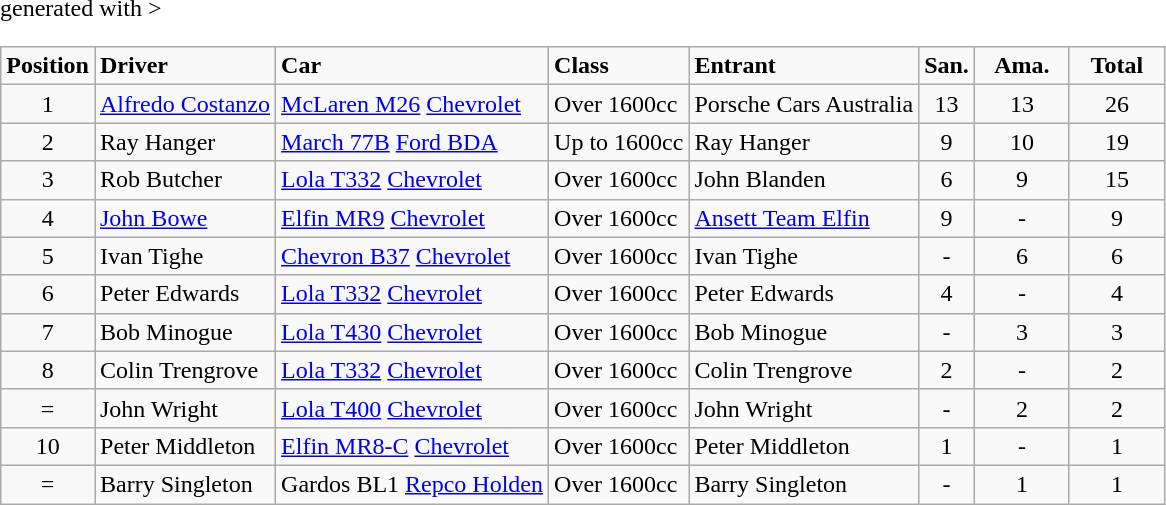<table class="wikitable" <hiddentext>generated with >
<tr style="font-weight:bold">
<td align="center">Position</td>
<td>Driver</td>
<td>Car</td>
<td>Class</td>
<td>Entrant</td>
<td align="center">San.</td>
<td width="56" align="center">Ama.</td>
<td width="56" align="center">Total</td>
</tr>
<tr>
<td align="center">1</td>
<td><a href='#'>Alfredo Costanzo</a></td>
<td><a href='#'>McLaren M26</a> <a href='#'>Chevrolet</a></td>
<td>Over 1600cc</td>
<td>Porsche Cars Australia</td>
<td align="center">13</td>
<td align="center">13</td>
<td align="center">26</td>
</tr>
<tr>
<td align="center">2</td>
<td>Ray Hanger</td>
<td><a href='#'>March 77B</a> <a href='#'>Ford BDA</a></td>
<td>Up to 1600cc</td>
<td>Ray Hanger</td>
<td align="center">9</td>
<td align="center">10</td>
<td align="center">19</td>
</tr>
<tr>
<td align="center">3</td>
<td>Rob Butcher</td>
<td><a href='#'>Lola T332</a> <a href='#'>Chevrolet</a></td>
<td>Over 1600cc</td>
<td>John Blanden</td>
<td align="center">6</td>
<td align="center">9</td>
<td align="center">15</td>
</tr>
<tr>
<td align="center">4</td>
<td><a href='#'>John Bowe</a></td>
<td><a href='#'>Elfin MR9</a> <a href='#'>Chevrolet</a></td>
<td>Over 1600cc</td>
<td><a href='#'>Ansett Team Elfin</a></td>
<td align="center">9</td>
<td align="center">-</td>
<td align="center">9</td>
</tr>
<tr>
<td align="center">5</td>
<td>Ivan Tighe</td>
<td><a href='#'>Chevron B37</a> <a href='#'>Chevrolet</a></td>
<td>Over 1600cc</td>
<td>Ivan Tighe</td>
<td align="center">-</td>
<td align="center">6</td>
<td align="center">6</td>
</tr>
<tr>
<td align="center">6</td>
<td>Peter Edwards</td>
<td><a href='#'>Lola T332</a> <a href='#'>Chevrolet</a></td>
<td>Over 1600cc</td>
<td>Peter Edwards</td>
<td align="center">4</td>
<td align="center">-</td>
<td align="center">4</td>
</tr>
<tr>
<td align="center">7</td>
<td>Bob Minogue</td>
<td><a href='#'>Lola T430</a> <a href='#'>Chevrolet</a></td>
<td>Over 1600cc</td>
<td>Bob Minogue</td>
<td align="center">-</td>
<td align="center">3</td>
<td align="center">3</td>
</tr>
<tr>
<td align="center">8</td>
<td>Colin Trengrove</td>
<td><a href='#'>Lola T332</a> <a href='#'>Chevrolet</a></td>
<td>Over 1600cc</td>
<td>Colin Trengrove</td>
<td align="center">2</td>
<td align="center">-</td>
<td align="center">2</td>
</tr>
<tr>
<td align="center">=</td>
<td>John Wright</td>
<td><a href='#'>Lola T400</a> <a href='#'>Chevrolet</a></td>
<td>Over 1600cc</td>
<td>John Wright</td>
<td align="center">-</td>
<td align="center">2</td>
<td align="center">2</td>
</tr>
<tr>
<td align="center">10</td>
<td>Peter Middleton</td>
<td><a href='#'>Elfin MR8-C</a> <a href='#'>Chevrolet</a></td>
<td>Over 1600cc</td>
<td>Peter Middleton</td>
<td align="center">1</td>
<td align="center">-</td>
<td align="center">1</td>
</tr>
<tr>
<td align="center">=</td>
<td>Barry Singleton</td>
<td>Gardos BL1 <a href='#'>Repco Holden</a></td>
<td>Over 1600cc</td>
<td>Barry Singleton</td>
<td align="center">-</td>
<td align="center">1</td>
<td align="center">1</td>
</tr>
</table>
